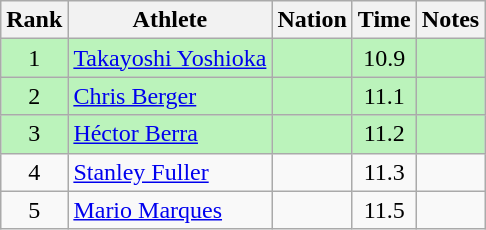<table class="wikitable sortable" style="text-align:center">
<tr>
<th>Rank</th>
<th>Athlete</th>
<th>Nation</th>
<th>Time</th>
<th>Notes</th>
</tr>
<tr bgcolor=bbf3bb>
<td>1</td>
<td align=left><a href='#'>Takayoshi Yoshioka</a></td>
<td align=left></td>
<td>10.9</td>
<td></td>
</tr>
<tr bgcolor=bbf3bb>
<td>2</td>
<td align=left><a href='#'>Chris Berger</a></td>
<td align=left></td>
<td>11.1</td>
<td></td>
</tr>
<tr bgcolor=bbf3bb>
<td>3</td>
<td align=left><a href='#'>Héctor Berra</a></td>
<td align=left></td>
<td>11.2</td>
<td></td>
</tr>
<tr>
<td>4</td>
<td align=left><a href='#'>Stanley Fuller</a></td>
<td align=left></td>
<td>11.3</td>
<td></td>
</tr>
<tr>
<td>5</td>
<td align=left><a href='#'>Mario Marques</a></td>
<td align=left></td>
<td>11.5</td>
<td></td>
</tr>
</table>
